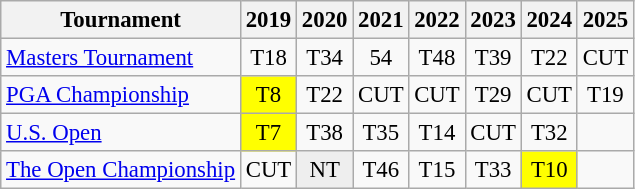<table class="wikitable" style="font-size:95%;text-align:center;">
<tr>
<th>Tournament</th>
<th>2019</th>
<th>2020</th>
<th>2021</th>
<th>2022</th>
<th>2023</th>
<th>2024</th>
<th>2025</th>
</tr>
<tr>
<td align=left><a href='#'>Masters Tournament</a></td>
<td>T18</td>
<td>T34</td>
<td>54</td>
<td>T48</td>
<td>T39</td>
<td>T22</td>
<td>CUT</td>
</tr>
<tr>
<td align=left><a href='#'>PGA Championship</a></td>
<td style="background:yellow;">T8</td>
<td>T22</td>
<td>CUT</td>
<td>CUT</td>
<td>T29</td>
<td>CUT</td>
<td>T19</td>
</tr>
<tr>
<td align=left><a href='#'>U.S. Open</a></td>
<td style="background:yellow;">T7</td>
<td>T38</td>
<td>T35</td>
<td>T14</td>
<td>CUT</td>
<td>T32</td>
<td></td>
</tr>
<tr>
<td align=left><a href='#'>The Open Championship</a></td>
<td>CUT</td>
<td style="background:#eeeeee;">NT</td>
<td>T46</td>
<td>T15</td>
<td>T33</td>
<td style="background:yellow;">T10</td>
<td></td>
</tr>
</table>
